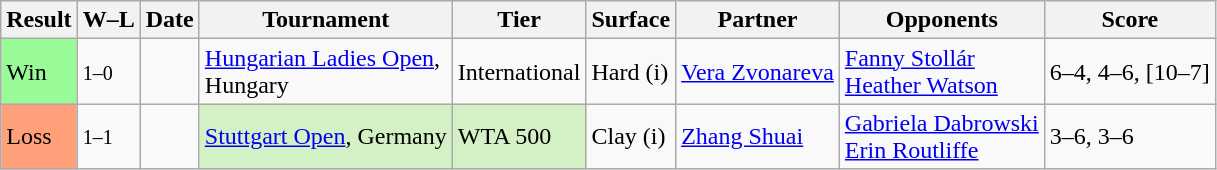<table class="wikitable">
<tr>
<th>Result</th>
<th class="unsortable">W–L</th>
<th>Date</th>
<th>Tournament</th>
<th>Tier</th>
<th>Surface</th>
<th>Partner</th>
<th>Opponents</th>
<th class="unsortable">Score</th>
</tr>
<tr>
<td bgcolor=98fb98>Win</td>
<td><small>1–0</small></td>
<td><a href='#'></a></td>
<td><a href='#'>Hungarian Ladies Open</a>, <br> Hungary</td>
<td>International</td>
<td>Hard (i)</td>
<td> <a href='#'>Vera Zvonareva</a></td>
<td> <a href='#'>Fanny Stollár</a> <br>  <a href='#'>Heather Watson</a></td>
<td>6–4, 4–6, [10–7]</td>
</tr>
<tr>
<td style=background:#ffa07a>Loss</td>
<td><small>1–1</small></td>
<td><a href='#'></a></td>
<td style="background:#d4f1c5;"><a href='#'>Stuttgart Open</a>, Germany</td>
<td style="background:#d4f1c5;">WTA 500</td>
<td>Clay (i)</td>
<td> <a href='#'>Zhang Shuai</a></td>
<td> <a href='#'>Gabriela Dabrowski</a> <br>  <a href='#'>Erin Routliffe</a></td>
<td>3–6, 3–6</td>
</tr>
</table>
